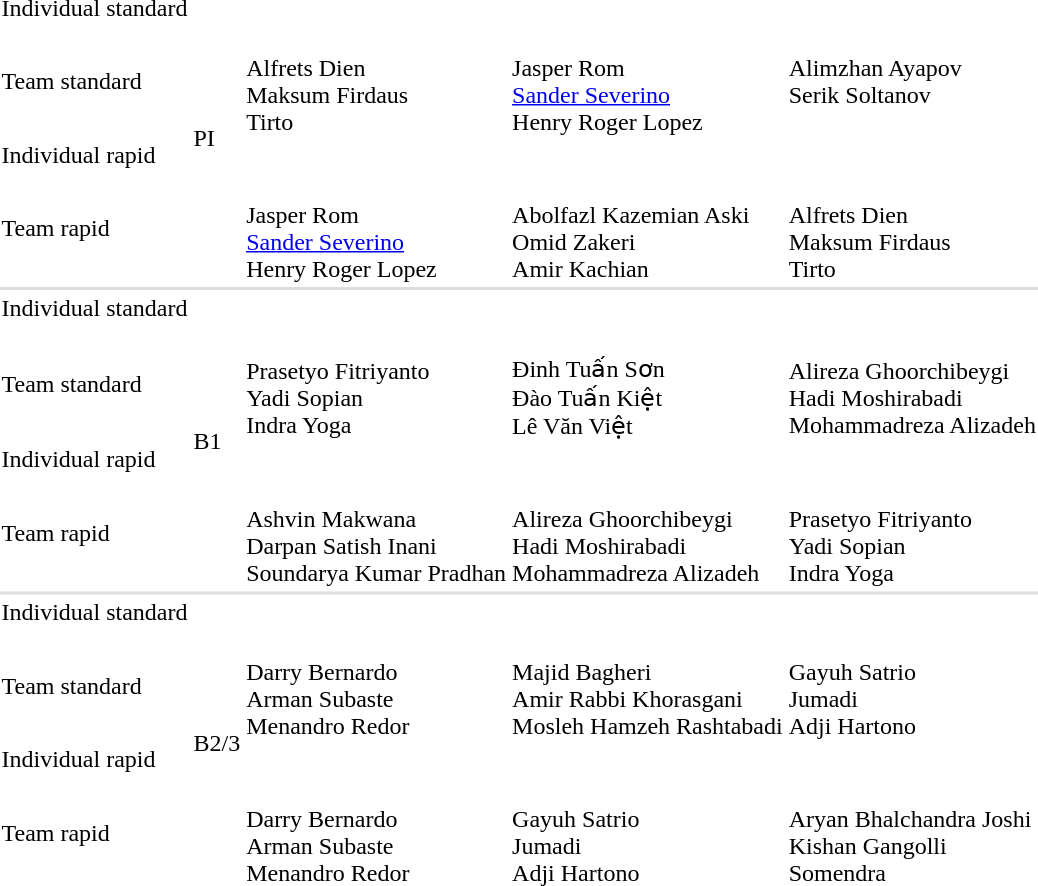<table>
<tr>
<td nowrap>Individual standard</td>
<td rowspan=4>PI</td>
<td></td>
<td></td>
<td></td>
</tr>
<tr>
<td>Team standard</td>
<td><br>Alfrets Dien<br>Maksum Firdaus<br>Tirto</td>
<td><br>Jasper Rom<br><a href='#'>Sander Severino</a><br>Henry Roger Lopez</td>
<td valign=top><br>Alimzhan Ayapov<br>Serik Soltanov</td>
</tr>
<tr>
<td>Individual rapid</td>
<td></td>
<td></td>
<td></td>
</tr>
<tr>
<td>Team rapid</td>
<td><br>Jasper Rom<br><a href='#'>Sander Severino</a><br>Henry Roger Lopez</td>
<td><br>Abolfazl Kazemian Aski<br>Omid Zakeri<br>Amir Kachian</td>
<td><br>Alfrets Dien<br>Maksum Firdaus<br>Tirto</td>
</tr>
<tr bgcolor=#dddddd>
<td colspan=5></td>
</tr>
<tr>
<td>Individual standard</td>
<td rowspan=4>B1</td>
<td></td>
<td></td>
<td></td>
</tr>
<tr>
<td>Team standard</td>
<td><br>Prasetyo Fitriyanto<br>Yadi Sopian<br>Indra Yoga</td>
<td><br>Đinh Tuấn Sơn<br>Đào Tuấn Kiệt<br>Lê Văn Việt</td>
<td><br>Alireza Ghoorchibeygi<br>Hadi Moshirabadi<br>Mohammadreza Alizadeh</td>
</tr>
<tr>
<td>Individual rapid</td>
<td></td>
<td></td>
<td></td>
</tr>
<tr>
<td>Team rapid</td>
<td nowrap><br>Ashvin Makwana<br>Darpan Satish Inani<br>Soundarya Kumar Pradhan</td>
<td><br>Alireza Ghoorchibeygi<br>Hadi Moshirabadi<br>Mohammadreza Alizadeh</td>
<td><br>Prasetyo Fitriyanto<br>Yadi Sopian<br>Indra Yoga</td>
</tr>
<tr bgcolor=#dddddd>
<td colspan=5></td>
</tr>
<tr>
<td>Individual standard</td>
<td rowspan=4>B2/3</td>
<td></td>
<td></td>
<td></td>
</tr>
<tr>
<td>Team standard</td>
<td><br>Darry Bernardo<br>Arman Subaste<br>Menandro Redor</td>
<td nowrap><br>Majid Bagheri<br>Amir Rabbi Khorasgani<br>Mosleh Hamzeh Rashtabadi</td>
<td><br>Gayuh Satrio<br>Jumadi<br>Adji Hartono</td>
</tr>
<tr>
<td>Individual rapid</td>
<td></td>
<td></td>
<td></td>
</tr>
<tr>
<td>Team rapid</td>
<td><br>Darry Bernardo<br>Arman Subaste<br>Menandro Redor</td>
<td><br>Gayuh Satrio<br>Jumadi<br>Adji Hartono</td>
<td nowrap><br>Aryan Bhalchandra Joshi<br>Kishan Gangolli<br>Somendra</td>
</tr>
</table>
